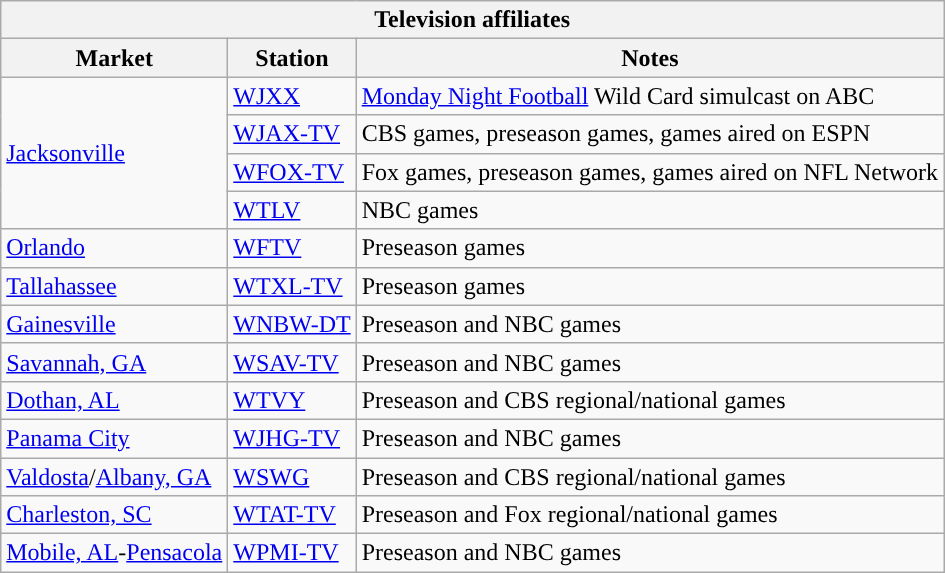<table class="wikitable">
<tr>
<th colspan=3>Television affiliates</th>
</tr>
<tr>
<th>Market</th>
<th>Station</th>
<th>Notes</th>
</tr>
<tr>
<td rowspan="4"><a href='#'>Jacksonville</a></td>
<td><a href='#'>WJXX</a></td>
<td><a href='#'>Monday Night Football</a> Wild Card simulcast on ABC</td>
</tr>
<tr>
<td><a href='#'>WJAX-TV</a></td>
<td>CBS games, preseason games, games aired on ESPN</td>
</tr>
<tr>
<td><a href='#'>WFOX-TV</a></td>
<td>Fox games, preseason games, games aired on NFL Network</td>
</tr>
<tr>
<td><a href='#'>WTLV</a></td>
<td>NBC games</td>
</tr>
<tr>
<td><a href='#'>Orlando</a></td>
<td><a href='#'>WFTV</a></td>
<td>Preseason games</td>
</tr>
<tr>
<td><a href='#'>Tallahassee</a></td>
<td><a href='#'>WTXL-TV</a></td>
<td>Preseason games</td>
</tr>
<tr>
<td><a href='#'>Gainesville</a></td>
<td><a href='#'>WNBW-DT</a></td>
<td>Preseason and NBC games</td>
</tr>
<tr>
<td><a href='#'>Savannah, GA</a></td>
<td><a href='#'>WSAV-TV</a></td>
<td>Preseason and NBC games</td>
</tr>
<tr>
<td><a href='#'>Dothan, AL</a></td>
<td><a href='#'>WTVY</a></td>
<td>Preseason and CBS regional/national games</td>
</tr>
<tr>
<td><a href='#'>Panama City</a></td>
<td><a href='#'>WJHG-TV</a></td>
<td>Preseason and NBC games</td>
</tr>
<tr>
<td><a href='#'>Valdosta</a>/<a href='#'>Albany, GA</a></td>
<td><a href='#'>WSWG</a></td>
<td>Preseason and CBS regional/national games</td>
</tr>
<tr>
<td><a href='#'>Charleston, SC</a></td>
<td><a href='#'>WTAT-TV</a></td>
<td>Preseason and Fox regional/national games</td>
</tr>
<tr>
<td><a href='#'>Mobile, AL</a>-<a href='#'>Pensacola</a></td>
<td><a href='#'>WPMI-TV</a></td>
<td>Preseason and NBC games</td>
</tr>
</table>
